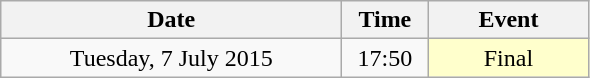<table class = "wikitable" style="text-align:center;">
<tr>
<th width=220>Date</th>
<th width=50>Time</th>
<th width=100>Event</th>
</tr>
<tr>
<td>Tuesday, 7 July 2015</td>
<td>17:50</td>
<td bgcolor=ffffcc>Final</td>
</tr>
</table>
